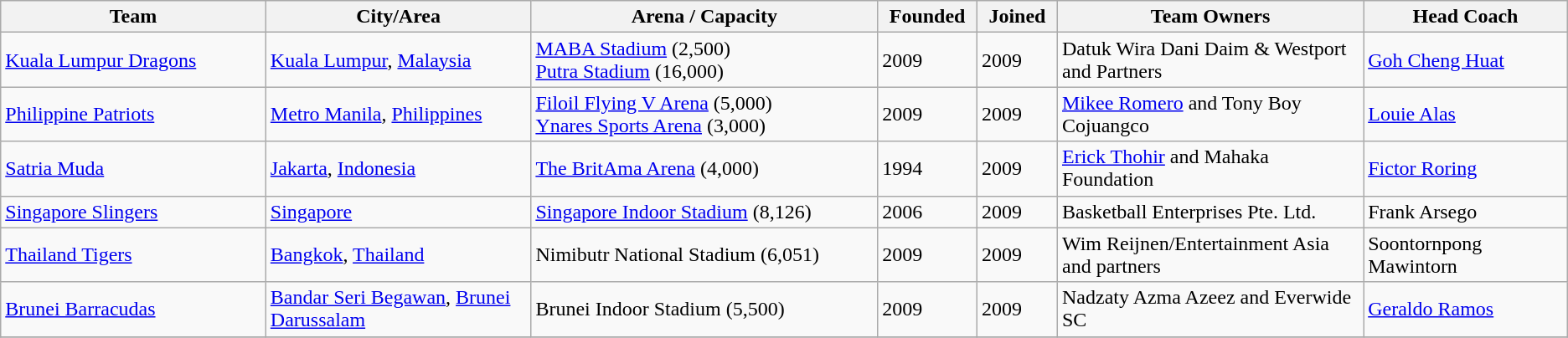<table class="wikitable">
<tr>
<th style="width:13%">Team</th>
<th style="width:13%">City/Area</th>
<th style="width:17%">Arena / Capacity</th>
<th style="width:3%">Founded</th>
<th style="width:3%">Joined</th>
<th style="width:15%">Team Owners</th>
<th style="width:10%">Head Coach</th>
</tr>
<tr>
<td><a href='#'>Kuala Lumpur Dragons</a></td>
<td><a href='#'>Kuala Lumpur</a>, <a href='#'>Malaysia</a></td>
<td><a href='#'>MABA Stadium</a> (2,500)<br><a href='#'>Putra Stadium</a> (16,000)</td>
<td>2009</td>
<td>2009</td>
<td>Datuk Wira Dani Daim & Westport and Partners</td>
<td> <a href='#'>Goh Cheng Huat</a></td>
</tr>
<tr>
<td><a href='#'>Philippine Patriots</a></td>
<td><a href='#'>Metro Manila</a>, <a href='#'>Philippines</a></td>
<td><a href='#'>Filoil Flying V Arena</a> (5,000)<br><a href='#'>Ynares Sports Arena</a> (3,000)</td>
<td>2009</td>
<td>2009</td>
<td><a href='#'>Mikee Romero</a> and Tony Boy Cojuangco</td>
<td> <a href='#'>Louie Alas</a></td>
</tr>
<tr>
<td><a href='#'>Satria Muda</a></td>
<td><a href='#'>Jakarta</a>, <a href='#'>Indonesia</a></td>
<td><a href='#'>The BritAma Arena</a> (4,000)</td>
<td>1994</td>
<td>2009</td>
<td><a href='#'>Erick Thohir</a> and Mahaka Foundation</td>
<td> <a href='#'>Fictor Roring</a></td>
</tr>
<tr>
<td><a href='#'>Singapore Slingers</a></td>
<td><a href='#'>Singapore</a></td>
<td><a href='#'>Singapore Indoor Stadium</a> (8,126)</td>
<td>2006</td>
<td>2009</td>
<td>Basketball Enterprises Pte. Ltd.</td>
<td> Frank Arsego</td>
</tr>
<tr>
<td><a href='#'>Thailand Tigers</a></td>
<td><a href='#'>Bangkok</a>, <a href='#'>Thailand</a></td>
<td>Nimibutr National Stadium (6,051)</td>
<td>2009</td>
<td>2009</td>
<td>Wim Reijnen/Entertainment Asia and partners</td>
<td> Soontornpong Mawintorn</td>
</tr>
<tr>
<td><a href='#'>Brunei Barracudas</a></td>
<td><a href='#'>Bandar Seri Begawan</a>, <a href='#'>Brunei Darussalam</a></td>
<td>Brunei Indoor Stadium (5,500)</td>
<td>2009</td>
<td>2009</td>
<td>Nadzaty Azma Azeez and Everwide SC</td>
<td> <a href='#'>Geraldo Ramos</a></td>
</tr>
<tr>
</tr>
</table>
